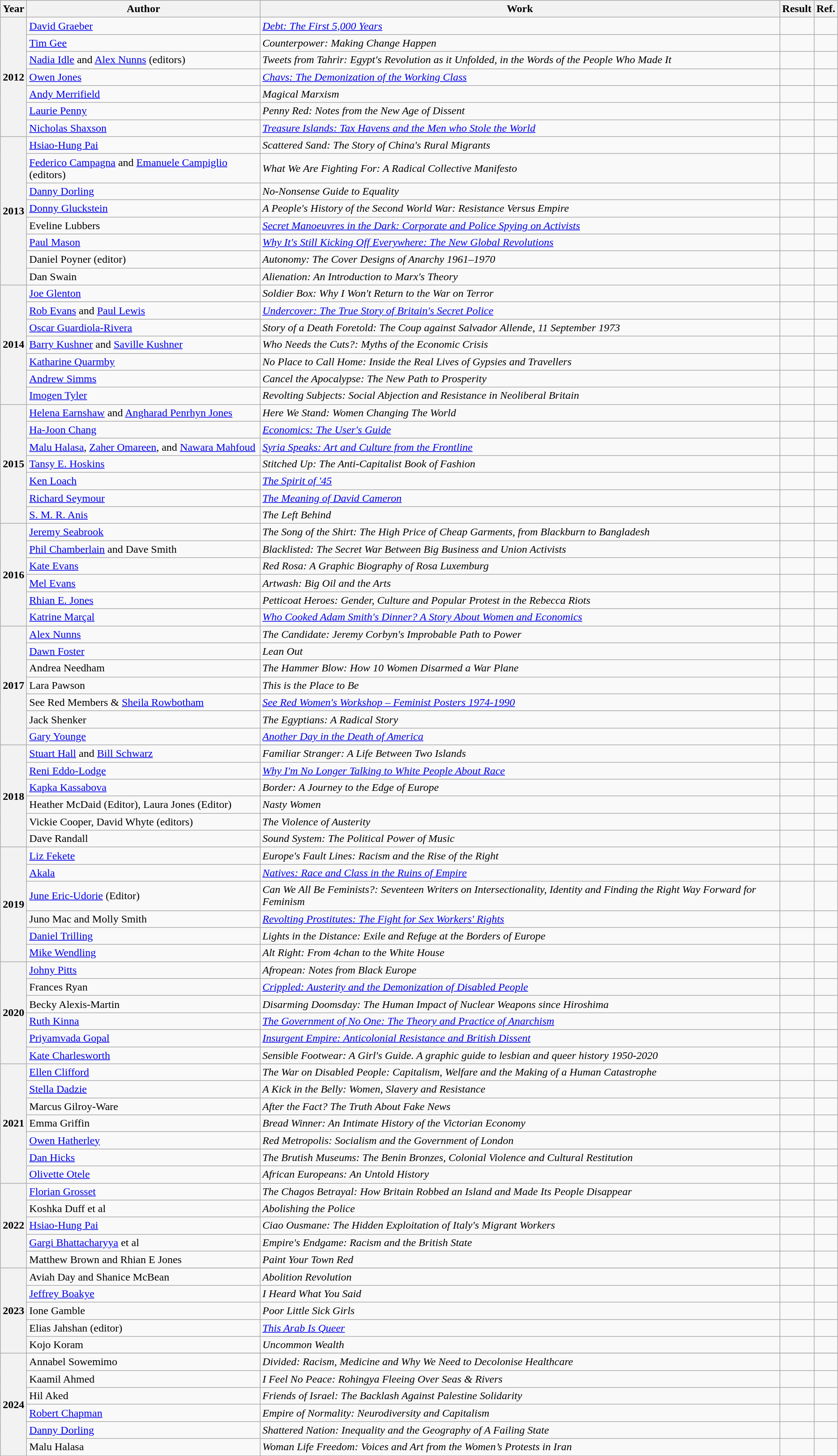<table class="wikitable sortable">
<tr>
<th>Year</th>
<th>Author</th>
<th>Work</th>
<th>Result</th>
<th>Ref.</th>
</tr>
<tr>
<th rowspan=7>2012</th>
<td><a href='#'>David Graeber</a></td>
<td><em><a href='#'>Debt: The First 5,000 Years</a></em></td>
<td></td>
<td></td>
</tr>
<tr>
<td><a href='#'>Tim Gee</a></td>
<td><em>Counterpower: Making Change Happen</em></td>
<td></td>
<td></td>
</tr>
<tr>
<td><a href='#'>Nadia Idle</a> and <a href='#'>Alex Nunns</a> (editors)</td>
<td><em>Tweets from Tahrir: Egypt's Revolution as it Unfolded, in the Words of the People Who Made It</em></td>
<td></td>
<td></td>
</tr>
<tr>
<td><a href='#'>Owen Jones</a></td>
<td><em><a href='#'>Chavs: The Demonization of the Working Class</a></em></td>
<td></td>
<td></td>
</tr>
<tr>
<td><a href='#'>Andy Merrifield</a></td>
<td><em>Magical Marxism</em></td>
<td></td>
<td></td>
</tr>
<tr>
<td><a href='#'>Laurie Penny</a></td>
<td><em>Penny Red: Notes from the New Age of Dissent</em></td>
<td></td>
<td></td>
</tr>
<tr>
<td><a href='#'>Nicholas Shaxson</a></td>
<td><em><a href='#'>Treasure Islands: Tax Havens and the Men who Stole the World</a></em></td>
<td></td>
<td></td>
</tr>
<tr>
<th rowspan=8>2013</th>
<td><a href='#'>Hsiao-Hung Pai</a></td>
<td><em>Scattered Sand: The Story of China's Rural Migrants</em></td>
<td></td>
<td></td>
</tr>
<tr>
<td><a href='#'>Federico Campagna</a> and <a href='#'>Emanuele Campiglio</a> (editors)</td>
<td><em>What We Are Fighting For: A Radical Collective Manifesto</em></td>
<td></td>
<td></td>
</tr>
<tr>
<td><a href='#'>Danny Dorling</a></td>
<td><em>No-Nonsense Guide to Equality</em></td>
<td></td>
<td></td>
</tr>
<tr>
<td><a href='#'>Donny Gluckstein</a></td>
<td><em>A People's History of the Second World War: Resistance Versus Empire</em></td>
<td></td>
<td></td>
</tr>
<tr>
<td>Eveline Lubbers</td>
<td><em><a href='#'>Secret Manoeuvres in the Dark: Corporate and Police Spying on Activists</a></em></td>
<td></td>
<td></td>
</tr>
<tr>
<td><a href='#'>Paul Mason</a></td>
<td><em><a href='#'>Why It's Still Kicking Off Everywhere: The New Global Revolutions</a></em></td>
<td></td>
<td></td>
</tr>
<tr>
<td>Daniel Poyner (editor)</td>
<td><em>Autonomy: The Cover Designs of Anarchy 1961–1970</em></td>
<td></td>
<td></td>
</tr>
<tr>
<td>Dan Swain</td>
<td><em>Alienation: An Introduction to Marx's Theory</em></td>
<td></td>
<td></td>
</tr>
<tr>
<th rowspan=7>2014</th>
<td><a href='#'>Joe Glenton</a></td>
<td><em>Soldier Box: Why I Won't Return to the War on Terror</em></td>
<td></td>
<td></td>
</tr>
<tr>
<td><a href='#'>Rob Evans</a> and <a href='#'>Paul Lewis</a></td>
<td><em><a href='#'>Undercover: The True Story of Britain's Secret Police</a></em></td>
<td></td>
<td></td>
</tr>
<tr>
<td><a href='#'>Oscar Guardiola-Rivera</a></td>
<td><em>Story of a Death Foretold: The Coup against Salvador Allende, 11 September 1973</em></td>
<td></td>
<td></td>
</tr>
<tr>
<td><a href='#'>Barry Kushner</a> and <a href='#'>Saville Kushner</a></td>
<td><em>Who Needs the Cuts?: Myths of the Economic Crisis</em></td>
<td></td>
<td></td>
</tr>
<tr>
<td><a href='#'>Katharine Quarmby</a></td>
<td><em>No Place to Call Home: Inside the Real Lives of Gypsies and Travellers</em></td>
<td></td>
<td></td>
</tr>
<tr>
<td><a href='#'>Andrew Simms</a></td>
<td><em>Cancel the Apocalypse: The New Path to Prosperity</em></td>
<td></td>
<td></td>
</tr>
<tr>
<td><a href='#'>Imogen Tyler</a></td>
<td><em>Revolting Subjects: Social Abjection and Resistance in Neoliberal Britain</em></td>
<td></td>
<td></td>
</tr>
<tr>
<th rowspan=7>2015</th>
<td><a href='#'>Helena Earnshaw</a> and <a href='#'>Angharad Penrhyn Jones</a></td>
<td><em>Here We Stand: Women Changing The World</em></td>
<td></td>
<td></td>
</tr>
<tr>
<td><a href='#'>Ha-Joon Chang</a></td>
<td><em><a href='#'>Economics: The User's Guide</a></em></td>
<td></td>
<td></td>
</tr>
<tr>
<td><a href='#'>Malu Halasa</a>, <a href='#'>Zaher Omareen</a>, and <a href='#'>Nawara Mahfoud</a></td>
<td><em><a href='#'>Syria Speaks: Art and Culture from the Frontline</a></em></td>
<td></td>
<td></td>
</tr>
<tr>
<td><a href='#'>Tansy E. Hoskins</a></td>
<td><em>Stitched Up: The Anti-Capitalist Book of Fashion</em></td>
<td></td>
<td></td>
</tr>
<tr>
<td><a href='#'>Ken Loach</a></td>
<td><em><a href='#'>The Spirit of '45</a></em></td>
<td></td>
<td></td>
</tr>
<tr>
<td><a href='#'>Richard Seymour</a></td>
<td><em><a href='#'>The Meaning of David Cameron</a></em></td>
<td></td>
<td></td>
</tr>
<tr>
<td><a href='#'>S. M. R. Anis</a></td>
<td><em>The Left Behind</em></td>
<td></td>
<td></td>
</tr>
<tr>
<th rowspan=6>2016</th>
<td><a href='#'>Jeremy Seabrook</a></td>
<td><em>The Song of the Shirt: The High Price of Cheap Garments, from Blackburn to Bangladesh</em></td>
<td></td>
<td></td>
</tr>
<tr>
<td><a href='#'>Phil Chamberlain</a> and Dave Smith</td>
<td><em>Blacklisted: The Secret War Between Big Business and Union Activists</em></td>
<td></td>
<td></td>
</tr>
<tr>
<td><a href='#'>Kate Evans</a></td>
<td><em>Red Rosa: A Graphic Biography of Rosa Luxemburg</em></td>
<td></td>
<td></td>
</tr>
<tr>
<td><a href='#'>Mel Evans</a></td>
<td><em>Artwash: Big Oil and the Arts</em></td>
<td></td>
<td></td>
</tr>
<tr>
<td><a href='#'>Rhian E. Jones</a></td>
<td><em>Petticoat Heroes: Gender, Culture and Popular Protest in the Rebecca Riots</em></td>
<td></td>
<td></td>
</tr>
<tr>
<td><a href='#'>Katrine Marçal</a></td>
<td><em><a href='#'>Who Cooked Adam Smith's Dinner? A Story About Women and Economics</a></em></td>
<td></td>
<td></td>
</tr>
<tr>
<th rowspan=7>2017</th>
<td><a href='#'>Alex Nunns</a></td>
<td><em>The Candidate: Jeremy Corbyn's Improbable Path to Power</em></td>
<td></td>
<td></td>
</tr>
<tr>
<td><a href='#'>Dawn Foster</a></td>
<td><em>Lean Out</em></td>
<td></td>
<td></td>
</tr>
<tr>
<td>Andrea Needham</td>
<td><em>The Hammer Blow: How 10 Women Disarmed a War Plane</em></td>
<td></td>
<td></td>
</tr>
<tr>
<td>Lara Pawson</td>
<td><em>This is the Place to Be</em></td>
<td></td>
<td></td>
</tr>
<tr>
<td>See Red Members & <a href='#'>Sheila Rowbotham</a></td>
<td><em><a href='#'>See Red Women's Workshop – Feminist Posters 1974-1990</a></em></td>
<td></td>
<td></td>
</tr>
<tr>
<td>Jack Shenker</td>
<td><em>The Egyptians: A Radical Story</em></td>
<td></td>
<td></td>
</tr>
<tr>
<td><a href='#'>Gary Younge</a></td>
<td><em><a href='#'>Another Day in the Death of America</a></em></td>
<td></td>
<td></td>
</tr>
<tr>
<th rowspan=6>2018</th>
<td><a href='#'>Stuart Hall</a> and <a href='#'>Bill Schwarz</a></td>
<td><em>Familiar Stranger: A Life Between Two Islands</em></td>
<td></td>
<td></td>
</tr>
<tr>
<td><a href='#'>Reni Eddo-Lodge</a></td>
<td><em><a href='#'>Why I'm No Longer Talking to White People About Race</a></em></td>
<td></td>
<td></td>
</tr>
<tr>
<td><a href='#'>Kapka Kassabova</a></td>
<td><em>Border: A Journey to the Edge of Europe</em></td>
<td></td>
<td></td>
</tr>
<tr>
<td>Heather McDaid (Editor), Laura Jones (Editor)</td>
<td><em>Nasty Women</em></td>
<td></td>
<td></td>
</tr>
<tr>
<td>Vickie Cooper, David Whyte (editors)</td>
<td><em>The Violence of Austerity</em></td>
<td></td>
<td></td>
</tr>
<tr>
<td>Dave Randall</td>
<td><em>Sound System: The Political Power of Music</em></td>
<td></td>
<td></td>
</tr>
<tr>
<th rowspan=6>2019</th>
<td><a href='#'>Liz Fekete</a></td>
<td><em>Europe's Fault Lines: Racism and the Rise of the Right</em></td>
<td></td>
<td></td>
</tr>
<tr>
<td><a href='#'>Akala</a></td>
<td><em><a href='#'>Natives: Race and Class in the Ruins of Empire</a></em></td>
<td></td>
<td></td>
</tr>
<tr>
<td><a href='#'>June Eric-Udorie</a> (Editor)</td>
<td><em>Can We All Be Feminists?: Seventeen Writers on Intersectionality, Identity and Finding the Right Way Forward for Feminism</em></td>
<td></td>
<td></td>
</tr>
<tr>
<td>Juno Mac and Molly Smith</td>
<td><em><a href='#'>Revolting Prostitutes: The Fight for Sex Workers' Rights</a></em></td>
<td></td>
<td></td>
</tr>
<tr>
<td><a href='#'>Daniel Trilling</a></td>
<td><em>Lights in the Distance: Exile and Refuge at the Borders of Europe</em></td>
<td></td>
<td></td>
</tr>
<tr>
<td><a href='#'>Mike Wendling</a></td>
<td><em>Alt Right: From 4chan to the White House</em></td>
<td></td>
<td></td>
</tr>
<tr>
<th rowspan=6>2020</th>
<td><a href='#'>Johny Pitts</a></td>
<td><em>Afropean: Notes from Black Europe</em></td>
<td></td>
<td></td>
</tr>
<tr>
<td>Frances Ryan</td>
<td><em><a href='#'>Crippled: Austerity and the Demonization of Disabled People</a></em></td>
<td></td>
<td></td>
</tr>
<tr>
<td>Becky Alexis-Martin</td>
<td><em>Disarming Doomsday: The Human Impact of Nuclear Weapons since Hiroshima</em></td>
<td></td>
<td></td>
</tr>
<tr>
<td><a href='#'>Ruth Kinna</a></td>
<td><em><a href='#'>The Government of No One: The Theory and Practice of Anarchism</a></em></td>
<td></td>
<td></td>
</tr>
<tr>
<td><a href='#'>Priyamvada Gopal</a></td>
<td><em><a href='#'>Insurgent Empire: Anticolonial Resistance and British Dissent</a></em></td>
<td></td>
<td></td>
</tr>
<tr>
<td><a href='#'>Kate Charlesworth</a></td>
<td><em>Sensible Footwear: A Girl's Guide. A graphic guide to lesbian and queer history 1950-2020</em></td>
<td></td>
<td></td>
</tr>
<tr>
<th rowspan=7>2021</th>
<td><a href='#'>Ellen Clifford</a></td>
<td><em>The War on Disabled People: Capitalism, Welfare and the Making of a Human Catastrophe</em></td>
<td></td>
<td></td>
</tr>
<tr>
<td><a href='#'>Stella Dadzie</a></td>
<td><em>A Kick in the Belly: Women, Slavery and Resistance</em></td>
<td></td>
<td></td>
</tr>
<tr>
<td>Marcus Gilroy-Ware</td>
<td><em>After the Fact? The Truth About Fake News</em></td>
<td></td>
<td></td>
</tr>
<tr>
<td>Emma Griffin</td>
<td><em>Bread Winner: An Intimate History of the Victorian Economy</em></td>
<td></td>
<td></td>
</tr>
<tr>
<td><a href='#'>Owen Hatherley</a></td>
<td><em>Red Metropolis: Socialism and the Government of London</em></td>
<td></td>
<td></td>
</tr>
<tr>
<td><a href='#'>Dan Hicks</a></td>
<td><em>The Brutish Museums: The Benin Bronzes, Colonial Violence and Cultural Restitution</em></td>
<td></td>
<td></td>
</tr>
<tr>
<td><a href='#'>Olivette Otele</a></td>
<td><em>African Europeans: An Untold History</em></td>
<td></td>
<td></td>
</tr>
<tr>
<th rowspan=5>2022</th>
<td><a href='#'>Florian Grosset</a></td>
<td><em>The Chagos Betrayal: How Britain Robbed an Island and Made Its People Disappear</em></td>
<td></td>
<td></td>
</tr>
<tr>
<td>Koshka Duff et al</td>
<td><em>Abolishing the Police</em></td>
<td></td>
<td></td>
</tr>
<tr>
<td><a href='#'>Hsiao-Hung Pai</a></td>
<td><em>Ciao Ousmane: The Hidden Exploitation of Italy's Migrant Workers</em></td>
<td></td>
<td></td>
</tr>
<tr>
<td><a href='#'>Gargi Bhattacharyya</a> et al</td>
<td><em>Empire's Endgame: Racism and the British State</em></td>
<td></td>
<td></td>
</tr>
<tr>
<td>Matthew Brown and Rhian E Jones</td>
<td><em>Paint Your Town Red</em></td>
<td></td>
<td></td>
</tr>
<tr>
<th rowspan=6>2023</th>
</tr>
<tr>
<td>Aviah Day and Shanice McBean</td>
<td><em>Abolition Revolution</em></td>
<td></td>
<td></td>
</tr>
<tr>
<td><a href='#'>Jeffrey Boakye</a></td>
<td><em>I Heard What You Said</em></td>
<td></td>
<td></td>
</tr>
<tr>
<td>Ione Gamble</td>
<td><em>Poor Little Sick Girls</em></td>
<td></td>
<td></td>
</tr>
<tr>
<td>Elias Jahshan (editor)</td>
<td><em><a href='#'>This Arab Is Queer</a></em></td>
<td></td>
<td></td>
</tr>
<tr>
<td>Kojo Koram</td>
<td><em>Uncommon Wealth</em></td>
<td></td>
<td></td>
</tr>
<tr>
<th rowspan=7>2024</th>
</tr>
<tr>
<td>Annabel Sowemimo</td>
<td><em>Divided: Racism, Medicine and Why We Need to Decolonise Healthcare</em></td>
<td></td>
<td></td>
</tr>
<tr>
<td>Kaamil Ahmed</td>
<td><em>I Feel No Peace: Rohingya Fleeing Over Seas & Rivers</em></td>
<td></td>
<td></td>
</tr>
<tr>
<td>Hil Aked</td>
<td><em>Friends of Israel: The Backlash Against Palestine Solidarity</em></td>
<td></td>
<td></td>
</tr>
<tr>
<td><a href='#'>Robert Chapman</a></td>
<td><em>Empire of Normality: Neurodiversity and Capitalism</em></td>
<td></td>
<td></td>
</tr>
<tr>
<td><a href='#'>Danny Dorling</a></td>
<td><em>Shattered Nation: Inequality and the Geography of A Failing State</em></td>
<td></td>
<td></td>
</tr>
<tr>
<td>Malu Halasa</td>
<td><em>Woman Life Freedom: Voices and Art from the Women’s Protests in Iran</em></td>
<td></td>
<td></td>
</tr>
</table>
